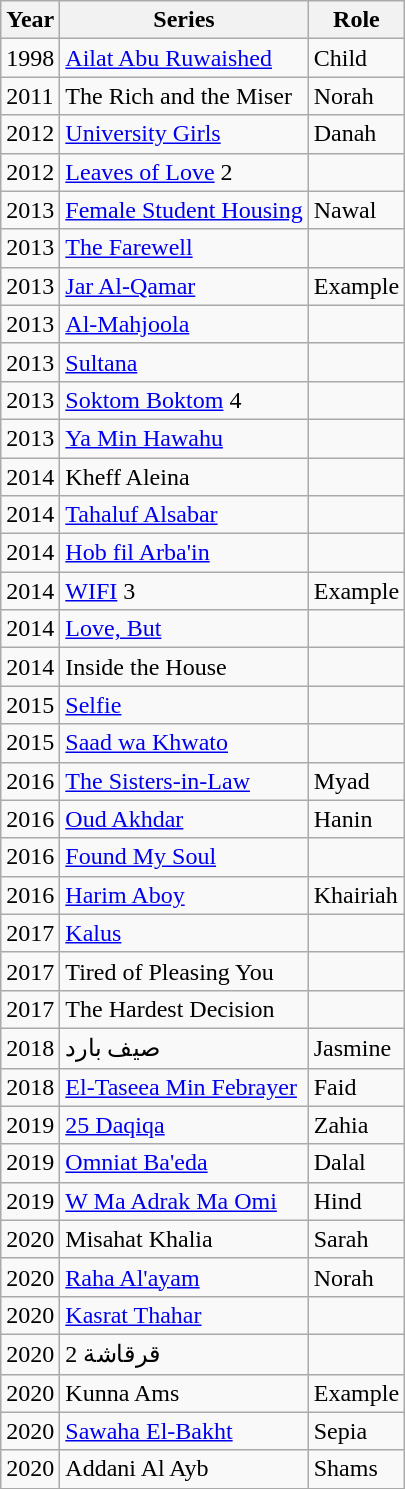<table class="wikitable">
<tr>
<th>Year</th>
<th>Series</th>
<th>Role</th>
</tr>
<tr>
<td>1998</td>
<td><a href='#'>Ailat Abu Ruwaished</a></td>
<td>Child</td>
</tr>
<tr>
<td>2011</td>
<td>The Rich and the Miser</td>
<td>Norah</td>
</tr>
<tr>
<td>2012</td>
<td><a href='#'>University Girls</a></td>
<td>Danah</td>
</tr>
<tr>
<td>2012</td>
<td><a href='#'>Leaves of Love</a> 2</td>
<td></td>
</tr>
<tr>
<td>2013</td>
<td><a href='#'>Female Student Housing</a></td>
<td>Nawal</td>
</tr>
<tr>
<td>2013</td>
<td><a href='#'>The Farewell</a></td>
<td></td>
</tr>
<tr>
<td>2013</td>
<td><a href='#'>Jar Al-Qamar</a></td>
<td>Example</td>
</tr>
<tr>
<td>2013</td>
<td><a href='#'>Al-Mahjoola</a></td>
<td></td>
</tr>
<tr>
<td>2013</td>
<td><a href='#'>Sultana</a></td>
<td></td>
</tr>
<tr>
<td>2013</td>
<td><a href='#'>Soktom Boktom</a> 4</td>
<td></td>
</tr>
<tr>
<td>2013</td>
<td><a href='#'>Ya Min Hawahu</a></td>
<td></td>
</tr>
<tr>
<td>2014</td>
<td>Kheff Aleina</td>
<td></td>
</tr>
<tr>
<td>2014</td>
<td><a href='#'>Tahaluf Alsabar</a></td>
<td></td>
</tr>
<tr>
<td>2014</td>
<td><a href='#'>Hob fil Arba'in</a></td>
<td></td>
</tr>
<tr>
<td>2014</td>
<td><a href='#'>WIFI</a> 3</td>
<td>Example</td>
</tr>
<tr>
<td>2014</td>
<td><a href='#'>Love, But</a></td>
<td></td>
</tr>
<tr>
<td>2014</td>
<td>Inside the House</td>
<td></td>
</tr>
<tr>
<td>2015</td>
<td><a href='#'>Selfie</a></td>
<td></td>
</tr>
<tr>
<td>2015</td>
<td><a href='#'>Saad wa Khwato</a></td>
<td></td>
</tr>
<tr>
<td>2016</td>
<td><a href='#'>The Sisters-in-Law</a></td>
<td>Myad</td>
</tr>
<tr>
<td>2016</td>
<td><a href='#'>Oud Akhdar</a></td>
<td>Hanin</td>
</tr>
<tr>
<td>2016</td>
<td><a href='#'>Found My Soul</a></td>
<td></td>
</tr>
<tr>
<td>2016</td>
<td><a href='#'>Harim Aboy</a></td>
<td>Khairiah</td>
</tr>
<tr>
<td>2017</td>
<td><a href='#'>Kalus</a></td>
<td></td>
</tr>
<tr>
<td>2017</td>
<td>Tired of Pleasing You</td>
<td></td>
</tr>
<tr>
<td>2017</td>
<td>The Hardest Decision</td>
<td></td>
</tr>
<tr>
<td>2018</td>
<td>صيف بارد</td>
<td>Jasmine</td>
</tr>
<tr>
<td>2018</td>
<td><a href='#'>El-Taseea Min Febrayer</a></td>
<td>Faid</td>
</tr>
<tr>
<td>2019</td>
<td><a href='#'>25 Daqiqa</a></td>
<td>Zahia</td>
</tr>
<tr>
<td>2019</td>
<td><a href='#'>Omniat Ba'eda</a></td>
<td>Dalal</td>
</tr>
<tr>
<td>2019</td>
<td><a href='#'>W Ma Adrak Ma Omi</a></td>
<td>Hind</td>
</tr>
<tr>
<td>2020</td>
<td>Misahat Khalia</td>
<td>Sarah</td>
</tr>
<tr>
<td>2020</td>
<td><a href='#'>Raha Al'ayam</a></td>
<td>Norah</td>
</tr>
<tr>
<td>2020</td>
<td><a href='#'>Kasrat Thahar</a></td>
<td></td>
</tr>
<tr>
<td>2020</td>
<td>قرقاشة 2</td>
<td></td>
</tr>
<tr>
<td>2020</td>
<td>Kunna Ams</td>
<td>Example</td>
</tr>
<tr>
<td>2020</td>
<td><a href='#'>Sawaha El-Bakht</a></td>
<td>Sepia</td>
</tr>
<tr>
<td>2020</td>
<td>Addani Al Ayb</td>
<td>Shams</td>
</tr>
</table>
